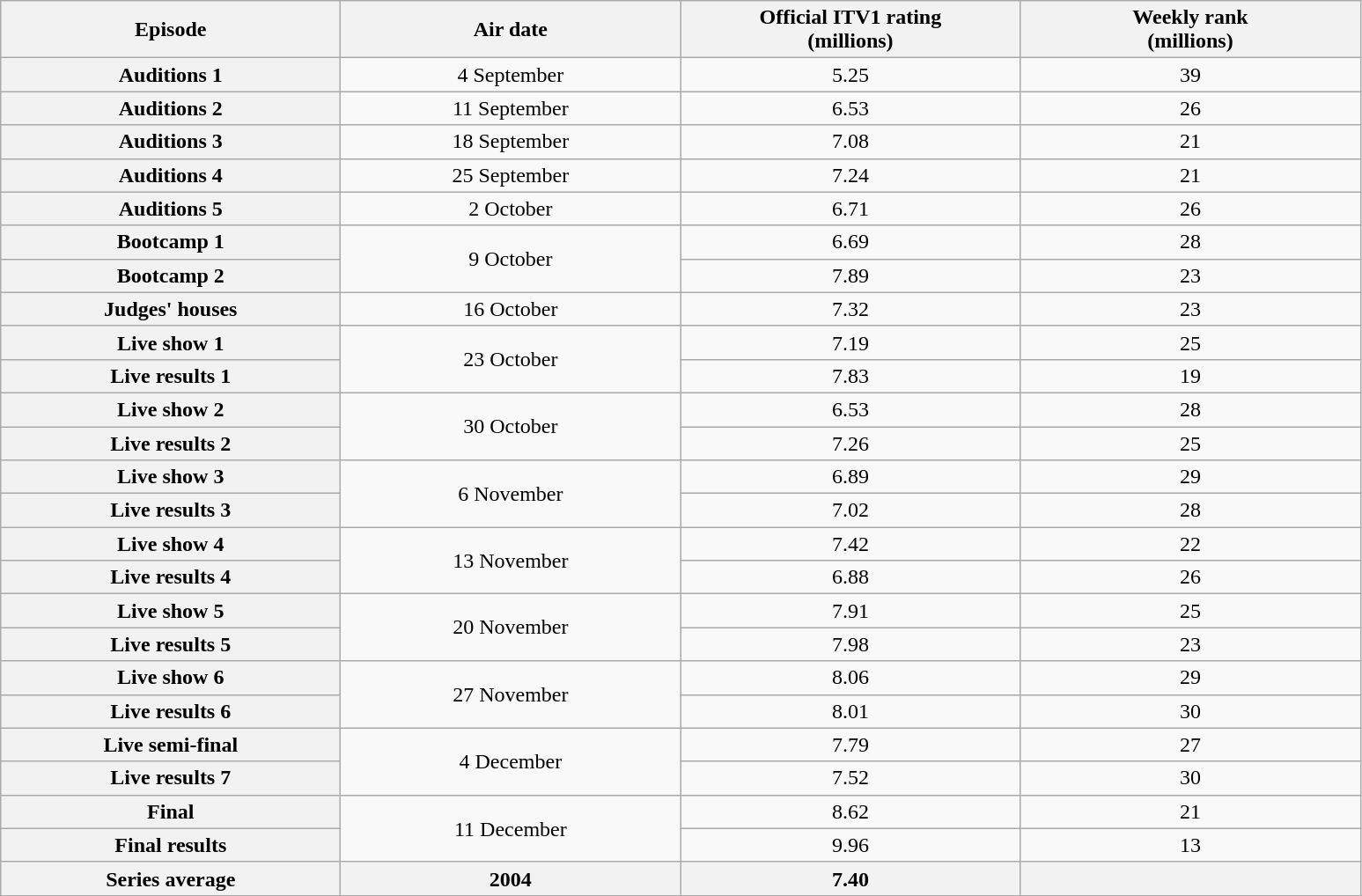<table class="wikitable sortable" style="text-align:center">
<tr>
<th scope="col" style="width:250px;">Episode</th>
<th scope="col" style="width:250px;">Air date</th>
<th scope="col" style="width:250px;">Official ITV1 rating<br>(millions)</th>
<th scope="col" style="width:250px;">Weekly rank<br>(millions)</th>
</tr>
<tr>
<th scope="row">Auditions 1</th>
<td>4 September</td>
<td>5.25</td>
<td>39</td>
</tr>
<tr>
<th scope="row">Auditions 2</th>
<td>11 September</td>
<td>6.53</td>
<td>26</td>
</tr>
<tr>
<th scope="row">Auditions 3</th>
<td>18 September</td>
<td>7.08</td>
<td>21</td>
</tr>
<tr>
<th scope="row">Auditions 4</th>
<td>25 September</td>
<td>7.24</td>
<td>21</td>
</tr>
<tr>
<th scope="row">Auditions 5</th>
<td>2 October</td>
<td>6.71</td>
<td>26</td>
</tr>
<tr>
<th scope="row">Bootcamp 1</th>
<td rowspan="2">9 October</td>
<td>6.69</td>
<td>28</td>
</tr>
<tr>
<th scope="row">Bootcamp 2</th>
<td>7.89</td>
<td>23</td>
</tr>
<tr>
<th scope="row">Judges' houses</th>
<td>16 October</td>
<td>7.32</td>
<td>23</td>
</tr>
<tr>
<th scope="row">Live show 1</th>
<td rowspan="2">23 October</td>
<td>7.19</td>
<td>25</td>
</tr>
<tr>
<th scope="row">Live results 1</th>
<td>7.83</td>
<td>19</td>
</tr>
<tr>
<th scope="row">Live show 2</th>
<td rowspan="2">30 October</td>
<td>6.53</td>
<td>28</td>
</tr>
<tr>
<th scope="row">Live results 2</th>
<td>7.26</td>
<td>25</td>
</tr>
<tr>
<th scope="row">Live show 3</th>
<td rowspan="2">6 November</td>
<td>6.89</td>
<td>29</td>
</tr>
<tr>
<th scope="row">Live results 3</th>
<td>7.02</td>
<td>28</td>
</tr>
<tr>
<th scope="row">Live show 4</th>
<td rowspan="2">13 November</td>
<td>7.42</td>
<td>22</td>
</tr>
<tr>
<th scope="row">Live results 4</th>
<td>6.88</td>
<td>26</td>
</tr>
<tr>
<th scope="row">Live show 5</th>
<td rowspan="2">20 November</td>
<td>7.91</td>
<td>25</td>
</tr>
<tr>
<th scope="row">Live results 5</th>
<td>7.98</td>
<td>23</td>
</tr>
<tr>
<th scope="row">Live show 6</th>
<td rowspan="2">27 November</td>
<td>8.06</td>
<td>29</td>
</tr>
<tr>
<th scope="row">Live results 6</th>
<td>8.01</td>
<td>30</td>
</tr>
<tr>
<th scope="row">Live semi-final</th>
<td rowspan="2">4 December</td>
<td>7.79</td>
<td>27</td>
</tr>
<tr>
<th scope="row">Live results 7</th>
<td>7.52</td>
<td>30</td>
</tr>
<tr>
<th scope="row">Final</th>
<td rowspan="2">11 December</td>
<td>8.62</td>
<td>21</td>
</tr>
<tr>
<th scope="row">Final results</th>
<td>9.96</td>
<td>13</td>
</tr>
<tr>
<th>Series average</th>
<th>2004</th>
<th>7.40</th>
<th></th>
</tr>
<tr>
</tr>
</table>
